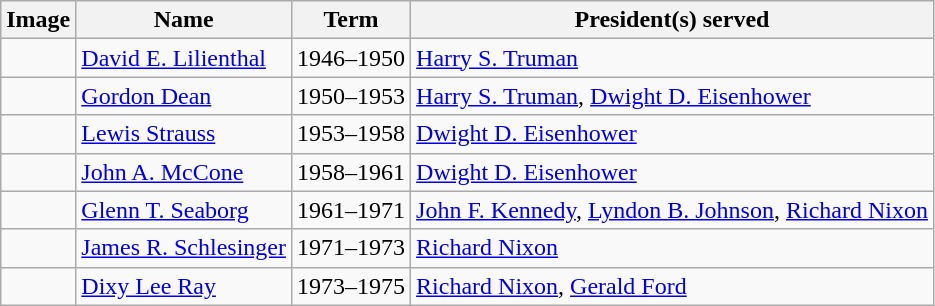<table class="wikitable">
<tr>
<th>Image</th>
<th>Name</th>
<th>Term</th>
<th>President(s) served</th>
</tr>
<tr>
<td></td>
<td><a href='#'>David E. Lilienthal</a></td>
<td>1946–1950</td>
<td><a href='#'>Harry S. Truman</a></td>
</tr>
<tr>
<td></td>
<td><a href='#'>Gordon Dean</a></td>
<td>1950–1953</td>
<td><a href='#'>Harry S. Truman</a>, <a href='#'>Dwight D. Eisenhower</a></td>
</tr>
<tr>
<td></td>
<td><a href='#'>Lewis Strauss</a></td>
<td>1953–1958</td>
<td><a href='#'>Dwight D. Eisenhower</a></td>
</tr>
<tr>
<td></td>
<td><a href='#'>John A. McCone</a></td>
<td>1958–1961</td>
<td><a href='#'>Dwight D. Eisenhower</a></td>
</tr>
<tr>
<td></td>
<td><a href='#'>Glenn T. Seaborg</a></td>
<td>1961–1971</td>
<td><a href='#'>John F. Kennedy</a>, <a href='#'>Lyndon B. Johnson</a>, <a href='#'>Richard Nixon</a></td>
</tr>
<tr>
<td></td>
<td><a href='#'>James R. Schlesinger</a></td>
<td>1971–1973</td>
<td><a href='#'>Richard Nixon</a></td>
</tr>
<tr>
<td></td>
<td><a href='#'>Dixy Lee Ray</a></td>
<td>1973–1975</td>
<td><a href='#'>Richard Nixon</a>, <a href='#'>Gerald Ford</a></td>
</tr>
</table>
